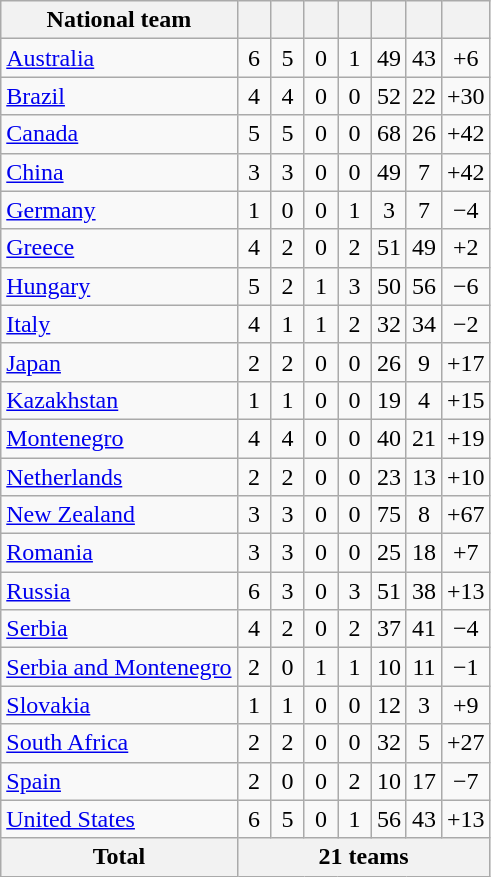<table class="wikitable" style="text-align: center;">
<tr>
<th>National team</th>
<th width="15"></th>
<th width="15"></th>
<th width="15"></th>
<th width="15"></th>
<th></th>
<th></th>
<th></th>
</tr>
<tr>
<td align="left"> <a href='#'>Australia</a></td>
<td>6</td>
<td>5</td>
<td>0</td>
<td>1</td>
<td>49</td>
<td>43</td>
<td>+6</td>
</tr>
<tr>
<td align="left"> <a href='#'>Brazil</a></td>
<td>4</td>
<td>4</td>
<td>0</td>
<td>0</td>
<td>52</td>
<td>22</td>
<td>+30</td>
</tr>
<tr>
<td align="left"> <a href='#'>Canada</a></td>
<td>5</td>
<td>5</td>
<td>0</td>
<td>0</td>
<td>68</td>
<td>26</td>
<td>+42</td>
</tr>
<tr>
<td align="left"> <a href='#'>China</a></td>
<td>3</td>
<td>3</td>
<td>0</td>
<td>0</td>
<td>49</td>
<td>7</td>
<td>+42</td>
</tr>
<tr>
<td align="left"> <a href='#'>Germany</a></td>
<td>1</td>
<td>0</td>
<td>0</td>
<td>1</td>
<td>3</td>
<td>7</td>
<td>−4</td>
</tr>
<tr>
<td align="left"> <a href='#'>Greece</a></td>
<td>4</td>
<td>2</td>
<td>0</td>
<td>2</td>
<td>51</td>
<td>49</td>
<td>+2</td>
</tr>
<tr>
<td align="left"> <a href='#'>Hungary</a></td>
<td>5</td>
<td>2</td>
<td>1</td>
<td>3</td>
<td>50</td>
<td>56</td>
<td>−6</td>
</tr>
<tr>
<td align="left"> <a href='#'>Italy</a></td>
<td>4</td>
<td>1</td>
<td>1</td>
<td>2</td>
<td>32</td>
<td>34</td>
<td>−2</td>
</tr>
<tr>
<td align="left"> <a href='#'>Japan</a></td>
<td>2</td>
<td>2</td>
<td>0</td>
<td>0</td>
<td>26</td>
<td>9</td>
<td>+17</td>
</tr>
<tr>
<td align="left"> <a href='#'>Kazakhstan</a></td>
<td>1</td>
<td>1</td>
<td>0</td>
<td>0</td>
<td>19</td>
<td>4</td>
<td>+15</td>
</tr>
<tr>
<td align="left"> <a href='#'>Montenegro</a></td>
<td>4</td>
<td>4</td>
<td>0</td>
<td>0</td>
<td>40</td>
<td>21</td>
<td>+19</td>
</tr>
<tr>
<td align="left"> <a href='#'>Netherlands</a></td>
<td>2</td>
<td>2</td>
<td>0</td>
<td>0</td>
<td>23</td>
<td>13</td>
<td>+10</td>
</tr>
<tr>
<td align="left"> <a href='#'>New Zealand</a></td>
<td>3</td>
<td>3</td>
<td>0</td>
<td>0</td>
<td>75</td>
<td>8</td>
<td>+67</td>
</tr>
<tr>
<td align="left"> <a href='#'>Romania</a></td>
<td>3</td>
<td>3</td>
<td>0</td>
<td>0</td>
<td>25</td>
<td>18</td>
<td>+7</td>
</tr>
<tr>
<td align="left"> <a href='#'>Russia</a></td>
<td>6</td>
<td>3</td>
<td>0</td>
<td>3</td>
<td>51</td>
<td>38</td>
<td>+13</td>
</tr>
<tr>
<td align="left"> <a href='#'>Serbia</a></td>
<td>4</td>
<td>2</td>
<td>0</td>
<td>2</td>
<td>37</td>
<td>41</td>
<td>−4</td>
</tr>
<tr>
<td align="left"> <a href='#'>Serbia and Montenegro</a></td>
<td>2</td>
<td>0</td>
<td>1</td>
<td>1</td>
<td>10</td>
<td>11</td>
<td>−1</td>
</tr>
<tr>
<td align="left"> <a href='#'>Slovakia</a></td>
<td>1</td>
<td>1</td>
<td>0</td>
<td>0</td>
<td>12</td>
<td>3</td>
<td>+9</td>
</tr>
<tr>
<td align="left"> <a href='#'>South Africa</a></td>
<td>2</td>
<td>2</td>
<td>0</td>
<td>0</td>
<td>32</td>
<td>5</td>
<td>+27</td>
</tr>
<tr>
<td align="left"> <a href='#'>Spain</a></td>
<td>2</td>
<td>0</td>
<td>0</td>
<td>2</td>
<td>10</td>
<td>17</td>
<td>−7</td>
</tr>
<tr>
<td align="left"> <a href='#'>United States</a></td>
<td>6</td>
<td>5</td>
<td>0</td>
<td>1</td>
<td>56</td>
<td>43</td>
<td>+13</td>
</tr>
<tr>
<th>Total</th>
<th colspan="7">21 teams</th>
</tr>
</table>
